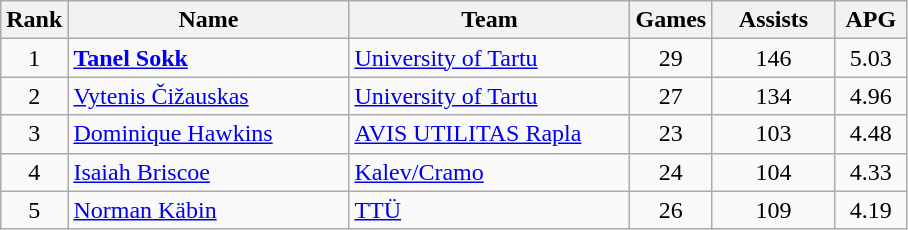<table class="wikitable sortable" style="text-align: center">
<tr>
<th>Rank</th>
<th width=180>Name</th>
<th width=180>Team</th>
<th>Games</th>
<th width=75>Assists</th>
<th width=40>APG</th>
</tr>
<tr>
<td>1</td>
<td align=left> <strong><a href='#'>Tanel Sokk</a></strong></td>
<td align=left><a href='#'>University of Tartu</a></td>
<td>29</td>
<td>146</td>
<td>5.03</td>
</tr>
<tr>
<td>2</td>
<td align=left> <a href='#'>Vytenis Čižauskas</a></td>
<td align=left><a href='#'>University of Tartu</a></td>
<td>27</td>
<td>134</td>
<td>4.96</td>
</tr>
<tr>
<td>3</td>
<td align=left> <a href='#'>Dominique Hawkins</a></td>
<td align=left><a href='#'>AVIS UTILITAS Rapla</a></td>
<td>23</td>
<td>103</td>
<td>4.48</td>
</tr>
<tr>
<td>4</td>
<td align=left> <a href='#'>Isaiah Briscoe</a></td>
<td align=left><a href='#'>Kalev/Cramo</a></td>
<td>24</td>
<td>104</td>
<td>4.33</td>
</tr>
<tr>
<td>5</td>
<td align=left> <a href='#'>Norman Käbin</a></td>
<td align=left><a href='#'>TTÜ</a></td>
<td>26</td>
<td>109</td>
<td>4.19</td>
</tr>
</table>
